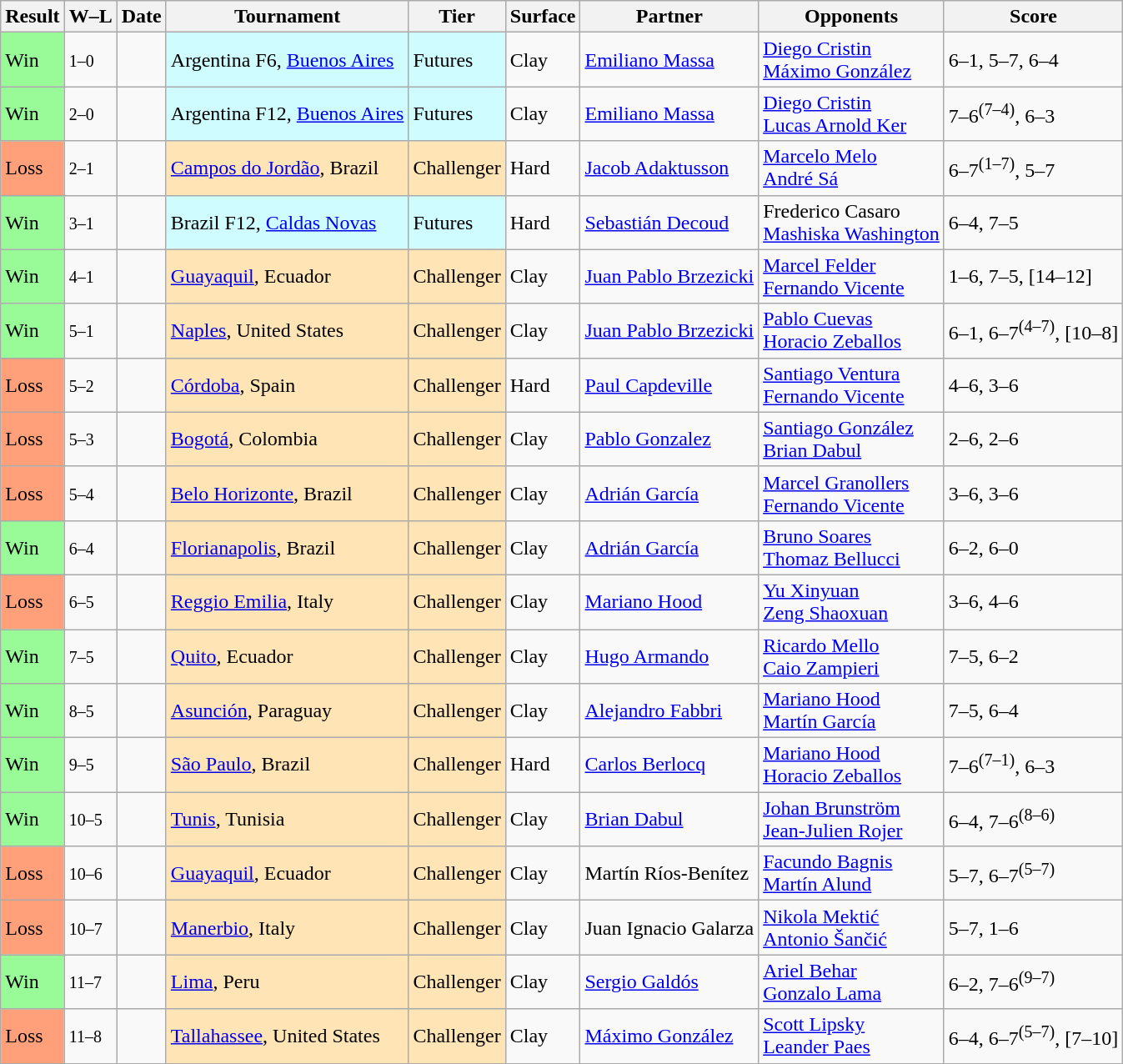<table class="sortable wikitable">
<tr>
<th>Result</th>
<th class="unsortable">W–L</th>
<th>Date</th>
<th>Tournament</th>
<th>Tier</th>
<th>Surface</th>
<th>Partner</th>
<th>Opponents</th>
<th class="unsortable">Score</th>
</tr>
<tr>
<td bgcolor=98FB98>Win</td>
<td><small>1–0</small></td>
<td></td>
<td style="background:#cffcff;">Argentina F6, <a href='#'>Buenos Aires</a></td>
<td style="background:#cffcff;">Futures</td>
<td>Clay</td>
<td> <a href='#'>Emiliano Massa</a></td>
<td> <a href='#'>Diego Cristin</a> <br> <a href='#'>Máximo González</a></td>
<td>6–1, 5–7, 6–4</td>
</tr>
<tr>
<td bgcolor=98FB98>Win</td>
<td><small>2–0</small></td>
<td></td>
<td style="background:#cffcff;">Argentina F12, <a href='#'>Buenos Aires</a></td>
<td style="background:#cffcff;">Futures</td>
<td>Clay</td>
<td> <a href='#'>Emiliano Massa</a></td>
<td> <a href='#'>Diego Cristin</a> <br> <a href='#'>Lucas Arnold Ker</a></td>
<td>7–6<sup>(7–4)</sup>, 6–3</td>
</tr>
<tr>
<td bgcolor=FFA07A>Loss</td>
<td><small>2–1</small></td>
<td></td>
<td style="background:moccasin;"><a href='#'>Campos do Jordão</a>, Brazil</td>
<td style="background:moccasin;">Challenger</td>
<td>Hard</td>
<td> <a href='#'>Jacob Adaktusson</a></td>
<td> <a href='#'>Marcelo Melo</a> <br> <a href='#'>André Sá</a></td>
<td>6–7<sup>(1–7)</sup>, 5–7</td>
</tr>
<tr>
<td bgcolor=98FB98>Win</td>
<td><small>3–1</small></td>
<td></td>
<td style="background:#cffcff;">Brazil F12, <a href='#'>Caldas Novas</a></td>
<td style="background:#cffcff;">Futures</td>
<td>Hard</td>
<td> <a href='#'>Sebastián Decoud</a></td>
<td> Frederico Casaro <br> <a href='#'>Mashiska Washington</a></td>
<td>6–4, 7–5</td>
</tr>
<tr>
<td bgcolor=98FB98>Win</td>
<td><small>4–1</small></td>
<td></td>
<td style="background:moccasin;"><a href='#'>Guayaquil</a>, Ecuador</td>
<td style="background:moccasin;">Challenger</td>
<td>Clay</td>
<td> <a href='#'>Juan Pablo Brzezicki</a></td>
<td> <a href='#'>Marcel Felder</a> <br> <a href='#'>Fernando Vicente</a></td>
<td>1–6, 7–5, [14–12]</td>
</tr>
<tr>
<td bgcolor=98FB98>Win</td>
<td><small>5–1</small></td>
<td></td>
<td style="background:moccasin;"><a href='#'>Naples</a>, United States</td>
<td style="background:moccasin;">Challenger</td>
<td>Clay</td>
<td> <a href='#'>Juan Pablo Brzezicki</a></td>
<td> <a href='#'>Pablo Cuevas</a> <br> <a href='#'>Horacio Zeballos</a></td>
<td>6–1, 6–7<sup>(4–7)</sup>, [10–8]</td>
</tr>
<tr>
<td bgcolor=FFA07A>Loss</td>
<td><small>5–2</small></td>
<td></td>
<td style="background:moccasin;"><a href='#'>Córdoba</a>, Spain</td>
<td style="background:moccasin;">Challenger</td>
<td>Hard</td>
<td> <a href='#'>Paul Capdeville</a></td>
<td> <a href='#'>Santiago Ventura</a> <br> <a href='#'>Fernando Vicente</a></td>
<td>4–6, 3–6</td>
</tr>
<tr>
<td bgcolor=FFA07A>Loss</td>
<td><small>5–3</small></td>
<td></td>
<td style="background:moccasin;"><a href='#'>Bogotá</a>, Colombia</td>
<td style="background:moccasin;">Challenger</td>
<td>Clay</td>
<td> <a href='#'>Pablo Gonzalez</a></td>
<td> <a href='#'>Santiago González</a> <br> <a href='#'>Brian Dabul</a></td>
<td>2–6, 2–6</td>
</tr>
<tr>
<td bgcolor=FFA07A>Loss</td>
<td><small>5–4</small></td>
<td></td>
<td style="background:moccasin;"><a href='#'>Belo Horizonte</a>, Brazil</td>
<td style="background:moccasin;">Challenger</td>
<td>Clay</td>
<td> <a href='#'>Adrián García</a></td>
<td> <a href='#'>Marcel Granollers</a> <br> <a href='#'>Fernando Vicente</a></td>
<td>3–6, 3–6</td>
</tr>
<tr>
<td bgcolor=98FB98>Win</td>
<td><small>6–4</small></td>
<td></td>
<td style="background:moccasin;"><a href='#'>Florianapolis</a>, Brazil</td>
<td style="background:moccasin;">Challenger</td>
<td>Clay</td>
<td> <a href='#'>Adrián García</a></td>
<td> <a href='#'>Bruno Soares</a> <br> <a href='#'>Thomaz Bellucci</a></td>
<td>6–2, 6–0</td>
</tr>
<tr>
<td bgcolor=FFA07A>Loss</td>
<td><small>6–5</small></td>
<td></td>
<td style="background:moccasin;"><a href='#'>Reggio Emilia</a>, Italy</td>
<td style="background:moccasin;">Challenger</td>
<td>Clay</td>
<td> <a href='#'>Mariano Hood</a></td>
<td> <a href='#'>Yu Xinyuan</a> <br> <a href='#'>Zeng Shaoxuan</a></td>
<td>3–6, 4–6</td>
</tr>
<tr>
<td bgcolor=98FB98>Win</td>
<td><small>7–5</small></td>
<td></td>
<td style="background:moccasin;"><a href='#'>Quito</a>, Ecuador</td>
<td style="background:moccasin;">Challenger</td>
<td>Clay</td>
<td> <a href='#'>Hugo Armando</a></td>
<td> <a href='#'>Ricardo Mello</a> <br> <a href='#'>Caio Zampieri</a></td>
<td>7–5, 6–2</td>
</tr>
<tr>
<td bgcolor=98FB98>Win</td>
<td><small>8–5</small></td>
<td></td>
<td style="background:moccasin;"><a href='#'>Asunción</a>, Paraguay</td>
<td style="background:moccasin;">Challenger</td>
<td>Clay</td>
<td> <a href='#'>Alejandro Fabbri</a></td>
<td> <a href='#'>Mariano Hood</a> <br> <a href='#'>Martín García</a></td>
<td>7–5, 6–4</td>
</tr>
<tr>
<td bgcolor=98FB98>Win</td>
<td><small>9–5</small></td>
<td></td>
<td style="background:moccasin;"><a href='#'>São Paulo</a>, Brazil</td>
<td style="background:moccasin;">Challenger</td>
<td>Hard</td>
<td> <a href='#'>Carlos Berlocq</a></td>
<td> <a href='#'>Mariano Hood</a> <br> <a href='#'>Horacio Zeballos</a></td>
<td>7–6<sup>(7–1)</sup>, 6–3</td>
</tr>
<tr>
<td bgcolor=98FB98>Win</td>
<td><small>10–5</small></td>
<td></td>
<td style="background:moccasin;"><a href='#'>Tunis</a>, Tunisia</td>
<td style="background:moccasin;">Challenger</td>
<td>Clay</td>
<td> <a href='#'>Brian Dabul</a></td>
<td> <a href='#'>Johan Brunström</a> <br> <a href='#'>Jean-Julien Rojer</a></td>
<td>6–4, 7–6<sup>(8–6)</sup></td>
</tr>
<tr>
<td bgcolor=FFA07A>Loss</td>
<td><small>10–6</small></td>
<td></td>
<td style="background:moccasin;"><a href='#'>Guayaquil</a>, Ecuador</td>
<td style="background:moccasin;">Challenger</td>
<td>Clay</td>
<td> Martín Ríos-Benítez</td>
<td> <a href='#'>Facundo Bagnis</a> <br> <a href='#'>Martín Alund</a></td>
<td>5–7, 6–7<sup>(5–7)</sup></td>
</tr>
<tr>
<td bgcolor=FFA07A>Loss</td>
<td><small>10–7</small></td>
<td></td>
<td style="background:moccasin;"><a href='#'>Manerbio</a>, Italy</td>
<td style="background:moccasin;">Challenger</td>
<td>Clay</td>
<td> Juan Ignacio Galarza</td>
<td> <a href='#'>Nikola Mektić</a> <br> <a href='#'>Antonio Šančić</a></td>
<td>5–7, 1–6</td>
</tr>
<tr>
<td bgcolor=98FB98>Win</td>
<td><small>11–7</small></td>
<td></td>
<td style="background:moccasin;"><a href='#'>Lima</a>, Peru</td>
<td style="background:moccasin;">Challenger</td>
<td>Clay</td>
<td> <a href='#'>Sergio Galdós</a></td>
<td> <a href='#'>Ariel Behar</a> <br> <a href='#'>Gonzalo Lama</a></td>
<td>6–2, 7–6<sup>(9–7)</sup></td>
</tr>
<tr>
<td bgcolor=FFA07A>Loss</td>
<td><small>11–8</small></td>
<td></td>
<td style="background:moccasin;"><a href='#'>Tallahassee</a>, United States</td>
<td style="background:moccasin;">Challenger</td>
<td>Clay</td>
<td> <a href='#'>Máximo González</a></td>
<td> <a href='#'>Scott Lipsky</a> <br> <a href='#'>Leander Paes</a></td>
<td>6–4, 6–7<sup>(5–7)</sup>, [7–10]</td>
</tr>
</table>
